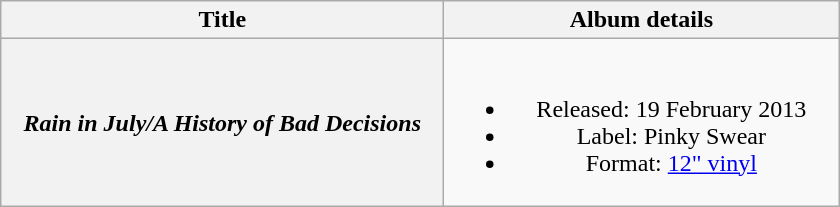<table class="wikitable plainrowheaders" style="text-align:center;">
<tr>
<th scope="col" style="width:18em;">Title</th>
<th scope="col" style="width:16em;">Album details</th>
</tr>
<tr>
<th scope="row"><em>Rain in July/A History of Bad Decisions</em></th>
<td><br><ul><li>Released: 19 February 2013</li><li>Label: Pinky Swear</li><li>Format: <a href='#'>12" vinyl</a></li></ul></td>
</tr>
</table>
